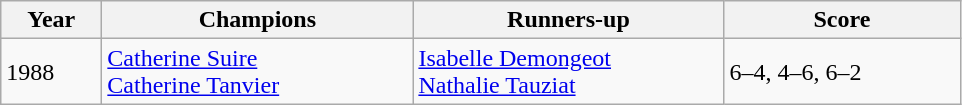<table class="wikitable">
<tr>
<th width=60>Year</th>
<th width=200>Champions</th>
<th width=200>Runners-up</th>
<th width=150>Score</th>
</tr>
<tr>
<td>1988</td>
<td> <a href='#'>Catherine Suire</a> <br>  <a href='#'>Catherine Tanvier</a></td>
<td> <a href='#'>Isabelle Demongeot</a> <br>  <a href='#'>Nathalie Tauziat</a></td>
<td>6–4, 4–6, 6–2</td>
</tr>
</table>
